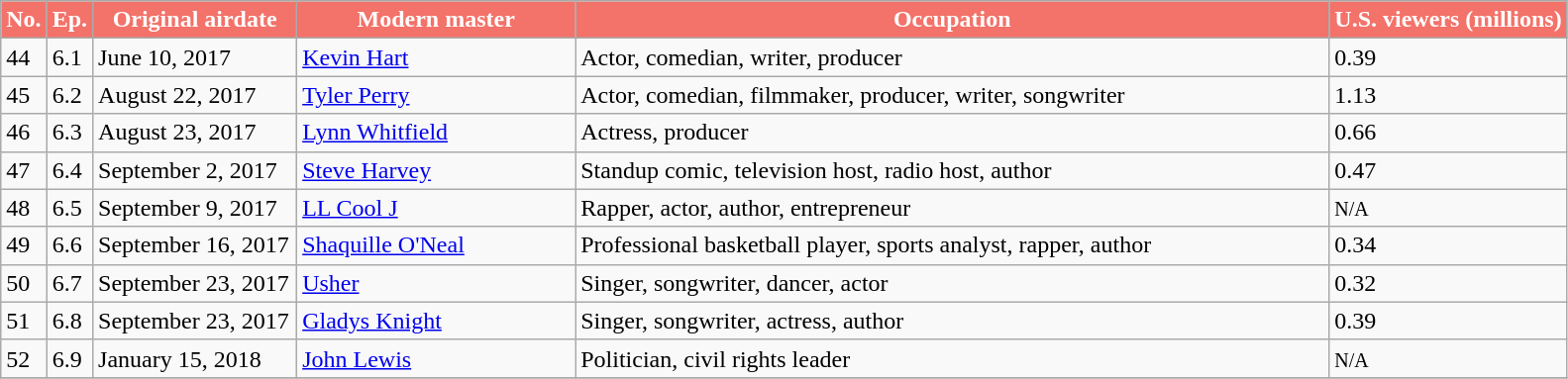<table class="wikitable">
<tr style="color:white">
<th style="background:#F37269; width:20px;">No.</th>
<th style="background:#F37269; width:20px;">Ep.</th>
<th style="background:#F37269; width:130px;">Original airdate</th>
<th style="background:#F37269; width:180px;">Modern master</th>
<th style="background:#F37269; width:500px;">Occupation</th>
<th style="background:#F37269;">U.S. viewers (millions)</th>
</tr>
<tr>
<td>44</td>
<td>6.1</td>
<td>June 10, 2017</td>
<td><a href='#'>Kevin Hart</a></td>
<td>Actor, comedian, writer, producer</td>
<td>0.39</td>
</tr>
<tr>
<td>45</td>
<td>6.2</td>
<td>August 22, 2017</td>
<td><a href='#'>Tyler Perry</a></td>
<td>Actor, comedian, filmmaker, producer, writer, songwriter</td>
<td>1.13</td>
</tr>
<tr>
<td>46</td>
<td>6.3</td>
<td>August 23, 2017</td>
<td><a href='#'>Lynn Whitfield</a></td>
<td>Actress, producer</td>
<td>0.66</td>
</tr>
<tr>
<td>47</td>
<td>6.4</td>
<td>September 2, 2017</td>
<td><a href='#'>Steve Harvey</a></td>
<td>Standup comic, television host, radio host, author</td>
<td>0.47</td>
</tr>
<tr>
<td>48</td>
<td>6.5</td>
<td>September 9, 2017</td>
<td><a href='#'>LL Cool J</a></td>
<td>Rapper, actor, author, entrepreneur</td>
<td><span><small>N/A</small></span></td>
</tr>
<tr>
<td>49</td>
<td>6.6</td>
<td>September 16, 2017</td>
<td><a href='#'>Shaquille O'Neal</a></td>
<td>Professional basketball player, sports analyst, rapper, author</td>
<td>0.34</td>
</tr>
<tr>
<td>50</td>
<td>6.7</td>
<td>September 23, 2017</td>
<td><a href='#'>Usher</a></td>
<td>Singer, songwriter, dancer, actor</td>
<td>0.32</td>
</tr>
<tr>
<td>51</td>
<td>6.8</td>
<td>September 23, 2017</td>
<td><a href='#'>Gladys Knight</a></td>
<td>Singer, songwriter, actress, author</td>
<td>0.39</td>
</tr>
<tr>
<td>52</td>
<td>6.9</td>
<td>January 15, 2018</td>
<td><a href='#'>John Lewis</a></td>
<td>Politician, civil rights leader</td>
<td><span><small>N/A</small></span></td>
</tr>
<tr>
</tr>
</table>
